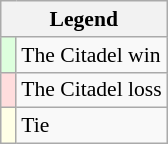<table class="wikitable" style="font-size:90%">
<tr>
<th colspan="2">Legend</th>
</tr>
<tr>
<td bgcolor="#ddffdd"> </td>
<td>The Citadel win</td>
</tr>
<tr>
<td bgcolor="#ffdddd"> </td>
<td>The Citadel loss</td>
</tr>
<tr>
<td bgcolor="#ffffe6"> </td>
<td>Tie</td>
</tr>
</table>
